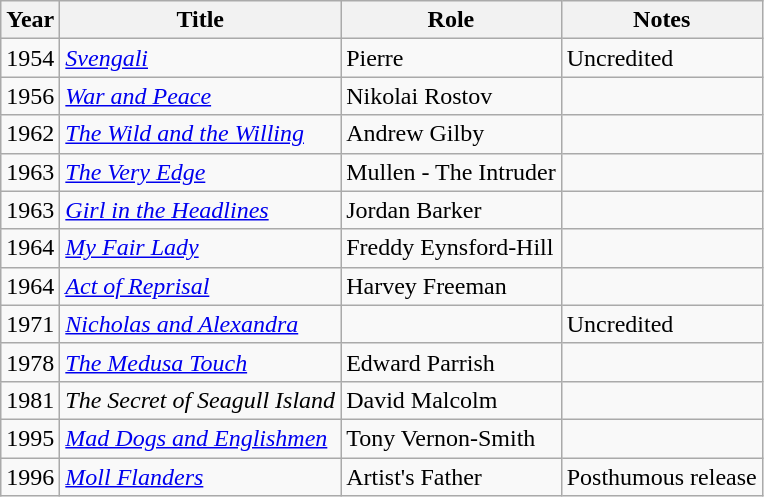<table class="wikitable">
<tr>
<th>Year</th>
<th>Title</th>
<th>Role</th>
<th>Notes</th>
</tr>
<tr>
<td>1954</td>
<td><em><a href='#'>Svengali</a></em></td>
<td>Pierre</td>
<td>Uncredited</td>
</tr>
<tr>
<td>1956</td>
<td><em><a href='#'>War and Peace</a></em></td>
<td>Nikolai Rostov</td>
<td></td>
</tr>
<tr>
<td>1962</td>
<td><em><a href='#'>The Wild and the Willing</a></em></td>
<td>Andrew Gilby</td>
<td></td>
</tr>
<tr>
<td>1963</td>
<td><em><a href='#'>The Very Edge</a></em></td>
<td>Mullen - The Intruder</td>
<td></td>
</tr>
<tr>
<td>1963</td>
<td><em><a href='#'>Girl in the Headlines</a></em></td>
<td>Jordan Barker</td>
<td></td>
</tr>
<tr>
<td>1964</td>
<td><em><a href='#'>My Fair Lady</a></em></td>
<td>Freddy Eynsford-Hill</td>
<td></td>
</tr>
<tr>
<td>1964</td>
<td><em><a href='#'>Act of Reprisal</a></em></td>
<td>Harvey Freeman</td>
<td></td>
</tr>
<tr>
<td>1971</td>
<td><em><a href='#'>Nicholas and Alexandra</a></em></td>
<td></td>
<td>Uncredited</td>
</tr>
<tr>
<td>1978</td>
<td><em><a href='#'>The Medusa Touch</a></em></td>
<td>Edward Parrish</td>
<td></td>
</tr>
<tr>
<td>1981</td>
<td><em>The Secret of Seagull Island</em></td>
<td>David Malcolm</td>
<td></td>
</tr>
<tr>
<td>1995</td>
<td><em><a href='#'>Mad Dogs and Englishmen</a></em></td>
<td>Tony Vernon-Smith</td>
<td></td>
</tr>
<tr>
<td>1996</td>
<td><em><a href='#'>Moll Flanders</a></em></td>
<td>Artist's Father</td>
<td>Posthumous release</td>
</tr>
</table>
